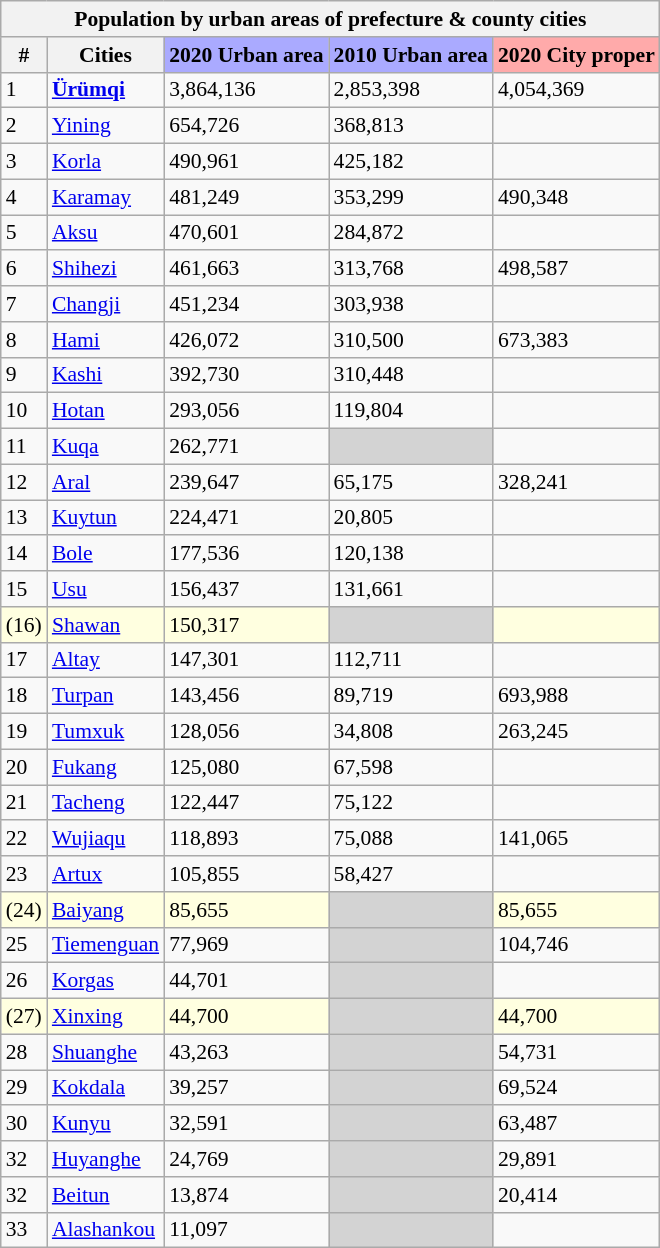<table class="wikitable sortable collapsible" style="font-size:90%;">
<tr>
<th colspan=5>Population by urban areas of prefecture & county cities</th>
</tr>
<tr>
<th>#</th>
<th>Cities</th>
<th style="background-color: #aaaaff;">2020 Urban area</th>
<th style="background-color: #aaaaff;">2010 Urban area</th>
<th style="background-color: #ffaaaa;">2020 City proper</th>
</tr>
<tr>
<td>1</td>
<td><strong><a href='#'>Ürümqi</a></strong></td>
<td>3,864,136</td>
<td>2,853,398</td>
<td>4,054,369</td>
</tr>
<tr>
<td>2</td>
<td><a href='#'>Yining</a></td>
<td>654,726</td>
<td>368,813</td>
<td></td>
</tr>
<tr>
<td>3</td>
<td><a href='#'>Korla</a></td>
<td>490,961</td>
<td>425,182</td>
<td></td>
</tr>
<tr>
<td>4</td>
<td><a href='#'>Karamay</a></td>
<td>481,249</td>
<td>353,299</td>
<td>490,348</td>
</tr>
<tr>
<td>5</td>
<td><a href='#'>Aksu</a></td>
<td>470,601</td>
<td>284,872</td>
<td></td>
</tr>
<tr>
<td>6</td>
<td><a href='#'>Shihezi</a></td>
<td>461,663</td>
<td>313,768</td>
<td>498,587</td>
</tr>
<tr>
<td>7</td>
<td><a href='#'>Changji</a></td>
<td>451,234</td>
<td>303,938</td>
<td></td>
</tr>
<tr>
<td>8</td>
<td><a href='#'>Hami</a></td>
<td>426,072</td>
<td>310,500</td>
<td>673,383</td>
</tr>
<tr>
<td>9</td>
<td><a href='#'>Kashi</a></td>
<td>392,730</td>
<td>310,448</td>
<td></td>
</tr>
<tr>
<td>10</td>
<td><a href='#'>Hotan</a></td>
<td>293,056</td>
<td>119,804</td>
<td></td>
</tr>
<tr>
<td>11</td>
<td><a href='#'>Kuqa</a></td>
<td>262,771</td>
<td bgcolor="lightgrey"></td>
<td></td>
</tr>
<tr>
<td>12</td>
<td><a href='#'>Aral</a></td>
<td>239,647</td>
<td>65,175</td>
<td>328,241</td>
</tr>
<tr>
<td>13</td>
<td><a href='#'>Kuytun</a></td>
<td>224,471</td>
<td>20,805</td>
<td></td>
</tr>
<tr>
<td>14</td>
<td><a href='#'>Bole</a></td>
<td>177,536</td>
<td>120,138</td>
<td></td>
</tr>
<tr>
<td>15</td>
<td><a href='#'>Usu</a></td>
<td>156,437</td>
<td>131,661</td>
<td></td>
</tr>
<tr bgcolor="lightyellow">
<td>(16)</td>
<td><a href='#'>Shawan</a></td>
<td>150,317</td>
<td bgcolor="lightgrey"></td>
<td></td>
</tr>
<tr>
<td>17</td>
<td><a href='#'>Altay</a></td>
<td>147,301</td>
<td>112,711</td>
<td></td>
</tr>
<tr>
<td>18</td>
<td><a href='#'>Turpan</a></td>
<td>143,456</td>
<td>89,719</td>
<td>693,988</td>
</tr>
<tr>
<td>19</td>
<td><a href='#'>Tumxuk</a></td>
<td>128,056</td>
<td>34,808</td>
<td>263,245</td>
</tr>
<tr>
<td>20</td>
<td><a href='#'>Fukang</a></td>
<td>125,080</td>
<td>67,598</td>
<td></td>
</tr>
<tr>
<td>21</td>
<td><a href='#'>Tacheng</a></td>
<td>122,447</td>
<td>75,122</td>
<td></td>
</tr>
<tr>
<td>22</td>
<td><a href='#'>Wujiaqu</a></td>
<td>118,893</td>
<td>75,088</td>
<td>141,065</td>
</tr>
<tr>
<td>23</td>
<td><a href='#'>Artux</a></td>
<td>105,855</td>
<td>58,427</td>
<td></td>
</tr>
<tr bgcolor="lightyellow">
<td>(24)</td>
<td><a href='#'>Baiyang</a></td>
<td>85,655</td>
<td bgcolor="lightgrey"></td>
<td>85,655</td>
</tr>
<tr>
<td>25</td>
<td><a href='#'>Tiemenguan</a></td>
<td>77,969</td>
<td bgcolor="lightgrey"></td>
<td>104,746</td>
</tr>
<tr>
<td>26</td>
<td><a href='#'>Korgas</a></td>
<td>44,701</td>
<td bgcolor="lightgrey"></td>
<td></td>
</tr>
<tr bgcolor="lightyellow">
<td>(27)</td>
<td><a href='#'>Xinxing</a></td>
<td>44,700</td>
<td bgcolor="lightgrey"></td>
<td>44,700</td>
</tr>
<tr>
<td>28</td>
<td><a href='#'>Shuanghe</a></td>
<td>43,263</td>
<td bgcolor="lightgrey"></td>
<td>54,731</td>
</tr>
<tr>
<td>29</td>
<td><a href='#'>Kokdala</a></td>
<td>39,257</td>
<td bgcolor="lightgrey"></td>
<td>69,524</td>
</tr>
<tr>
<td>30</td>
<td><a href='#'>Kunyu</a></td>
<td>32,591</td>
<td bgcolor="lightgrey"></td>
<td>63,487</td>
</tr>
<tr>
<td>32</td>
<td><a href='#'>Huyanghe</a></td>
<td>24,769</td>
<td bgcolor="lightgrey"></td>
<td>29,891</td>
</tr>
<tr>
<td>32</td>
<td><a href='#'>Beitun</a></td>
<td>13,874</td>
<td bgcolor="lightgrey"></td>
<td>20,414</td>
</tr>
<tr>
<td>33</td>
<td><a href='#'>Alashankou</a></td>
<td>11,097</td>
<td bgcolor="lightgrey"></td>
<td></td>
</tr>
</table>
